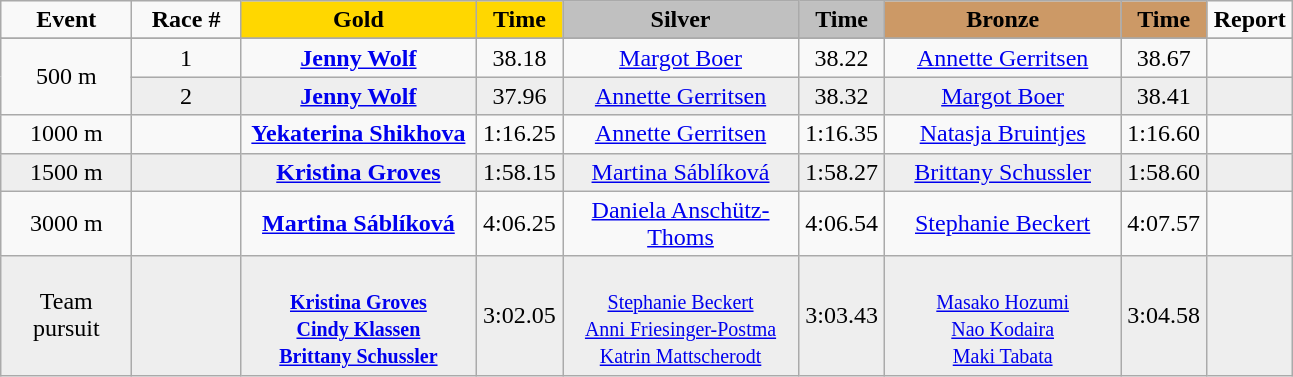<table class="wikitable">
<tr>
<td width="80" align="center"><strong>Event</strong></td>
<td width="65" align="center"><strong>Race #</strong></td>
<td width="150" bgcolor="gold" align="center"><strong>Gold</strong></td>
<td width="50" bgcolor="gold" align="center"><strong>Time</strong></td>
<td width="150" bgcolor="silver" align="center"><strong>Silver</strong></td>
<td width="50" bgcolor="silver" align="center"><strong>Time</strong></td>
<td width="150" bgcolor="#CC9966" align="center"><strong>Bronze</strong></td>
<td width="50" bgcolor="#CC9966" align="center"><strong>Time</strong></td>
<td width="50" align="center"><strong>Report</strong></td>
</tr>
<tr bgcolor="#cccccc">
</tr>
<tr>
<td rowspan=2 align="center">500 m</td>
<td align="center">1</td>
<td align="center"><strong><a href='#'>Jenny Wolf</a></strong> <br><small></small></td>
<td align="center">38.18</td>
<td align="center"><a href='#'>Margot Boer</a> <br><small></small></td>
<td align="center">38.22</td>
<td align="center"><a href='#'>Annette Gerritsen</a> <br><small></small></td>
<td align="center">38.67</td>
<td align="center"></td>
</tr>
<tr bgcolor="#eeeeee">
<td align="center">2</td>
<td align="center"><strong><a href='#'>Jenny Wolf</a></strong><br><small></small></td>
<td align="center">37.96</td>
<td align="center"><a href='#'>Annette Gerritsen</a><br><small></small></td>
<td align="center">38.32</td>
<td align="center"><a href='#'>Margot Boer</a><br><small></small></td>
<td align="center">38.41</td>
<td align="center"></td>
</tr>
<tr>
<td align="center">1000 m</td>
<td align="center"></td>
<td align="center"><strong><a href='#'>Yekaterina Shikhova</a></strong><br><small></small></td>
<td align="center">1:16.25</td>
<td align="center"><a href='#'>Annette Gerritsen</a><br><small></small></td>
<td align="center">1:16.35</td>
<td align="center"><a href='#'>Natasja Bruintjes</a><br><small></small></td>
<td align="center">1:16.60</td>
<td align="center"></td>
</tr>
<tr bgcolor="#eeeeee">
<td align="center">1500 m</td>
<td align="center"></td>
<td align="center"><strong><a href='#'>Kristina Groves</a></strong><br><small></small></td>
<td align="center">1:58.15</td>
<td align="center"><a href='#'>Martina Sáblíková</a><br><small></small></td>
<td align="center">1:58.27</td>
<td align="center"><a href='#'>Brittany Schussler</a><br><small></small></td>
<td align="center">1:58.60</td>
<td align="center"></td>
</tr>
<tr>
<td align="center">3000 m</td>
<td align="center"></td>
<td align="center"><strong><a href='#'>Martina Sáblíková</a></strong><br><small></small></td>
<td align="center">4:06.25</td>
<td align="center"><a href='#'>Daniela Anschütz-Thoms</a><br><small></small></td>
<td align="center">4:06.54</td>
<td align="center"><a href='#'>Stephanie Beckert</a><br><small></small></td>
<td align="center">4:07.57</td>
<td align="center"></td>
</tr>
<tr bgcolor="#eeeeee">
<td align="center">Team pursuit</td>
<td align="center"></td>
<td align="center"><strong></strong><br><small><strong><a href='#'>Kristina Groves</a><br><a href='#'>Cindy Klassen</a><br><a href='#'>Brittany Schussler</a></strong></small></td>
<td align="center">3:02.05</td>
<td align="center"><br><small><a href='#'>Stephanie Beckert</a><br><a href='#'>Anni Friesinger-Postma</a><br><a href='#'>Katrin Mattscherodt</a></small></td>
<td align="center">3:03.43</td>
<td align="center"><br><small><a href='#'>Masako Hozumi</a><br><a href='#'>Nao Kodaira</a><br><a href='#'>Maki Tabata</a></small></td>
<td align="center">3:04.58</td>
<td align="center"></td>
</tr>
</table>
